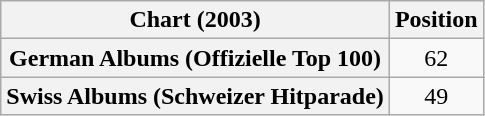<table class="wikitable sortable plainrowheaders" style="text-align:center">
<tr>
<th scope="col">Chart (2003)</th>
<th scope="col">Position</th>
</tr>
<tr>
<th scope="row">German Albums (Offizielle Top 100)</th>
<td>62</td>
</tr>
<tr>
<th scope="row">Swiss Albums (Schweizer Hitparade)</th>
<td>49</td>
</tr>
</table>
